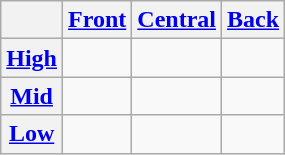<table class="wikitable" style="text-align:center;">
<tr>
<th></th>
<th><a href='#'>Front</a></th>
<th><a href='#'>Central</a></th>
<th><a href='#'>Back</a></th>
</tr>
<tr>
<th><a href='#'>High</a></th>
<td> </td>
<td> </td>
<td> </td>
</tr>
<tr>
<th><a href='#'>Mid</a></th>
<td> </td>
<td></td>
<td> </td>
</tr>
<tr>
<th><a href='#'>Low</a></th>
<td></td>
<td> </td>
<td></td>
</tr>
</table>
